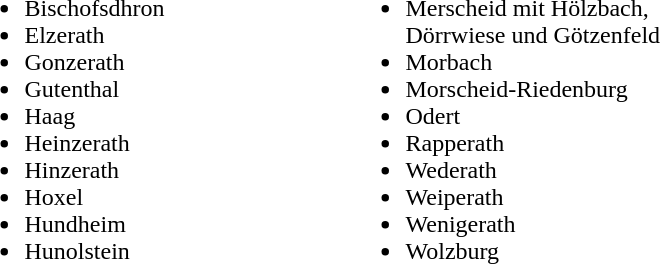<table>
<tr>
<td width="250" valign="top"><br><ul><li>Bischofsdhron</li><li>Elzerath</li><li>Gonzerath</li><li>Gutenthal</li><li>Haag</li><li>Heinzerath</li><li>Hinzerath</li><li>Hoxel</li><li>Hundheim</li><li>Hunolstein</li></ul></td>
<td width="250" valign="top"><br><ul><li>Merscheid mit Hölzbach, Dörrwiese und Götzenfeld</li><li>Morbach</li><li>Morscheid-Riedenburg</li><li>Odert</li><li>Rapperath</li><li>Wederath</li><li>Weiperath</li><li>Wenigerath</li><li>Wolzburg</li></ul></td>
</tr>
</table>
